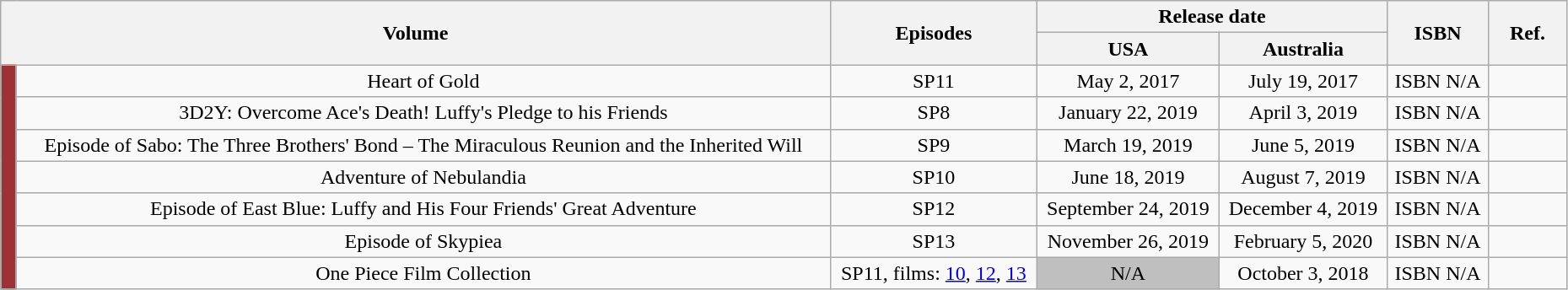<table class="wikitable" style="text-align: center; width: 98%;">
<tr>
<th colspan="3" rowspan="2">Volume</th>
<th rowspan="2">Episodes</th>
<th colspan="2">Release date</th>
<th rowspan="2">ISBN</th>
<th rowspan="2" width="5%">Ref.</th>
</tr>
<tr>
<th>USA</th>
<th>Australia</th>
</tr>
<tr>
<td rowspan="7"  style="width:1%; background:#9C3234;"></td>
<td colspan="2">Heart of Gold</td>
<td>SP11</td>
<td>May 2, 2017</td>
<td>July 19, 2017</td>
<td>ISBN N/A</td>
<td></td>
</tr>
<tr>
<td colspan="2">3D2Y: Overcome Ace's Death! Luffy's Pledge to his Friends</td>
<td>SP8</td>
<td>January 22, 2019</td>
<td>April 3, 2019</td>
<td>ISBN N/A</td>
<td></td>
</tr>
<tr>
<td colspan="2">Episode of Sabo: The Three Brothers' Bond – The Miraculous Reunion and the Inherited Will</td>
<td>SP9</td>
<td>March 19, 2019</td>
<td>June 5, 2019</td>
<td>ISBN N/A</td>
<td></td>
</tr>
<tr>
<td colspan="2">Adventure of Nebulandia</td>
<td>SP10</td>
<td>June 18, 2019</td>
<td>August 7, 2019</td>
<td>ISBN N/A</td>
<td></td>
</tr>
<tr>
<td colspan="2">Episode of East Blue: Luffy and His Four Friends' Great Adventure</td>
<td>SP12</td>
<td>September 24, 2019</td>
<td>December 4, 2019</td>
<td>ISBN N/A</td>
<td></td>
</tr>
<tr>
<td colspan="2">Episode of Skypiea</td>
<td>SP13</td>
<td>November 26, 2019</td>
<td>February 5, 2020</td>
<td>ISBN N/A</td>
<td></td>
</tr>
<tr>
<td colspan="2">One Piece Film Collection</td>
<td>SP11, films: <a href='#'>10</a>, <a href='#'>12</a>, <a href='#'>13</a></td>
<td style="background:#BFBFBF;">N/A</td>
<td>October 3, 2018</td>
<td>ISBN N/A</td>
<td></td>
</tr>
</table>
